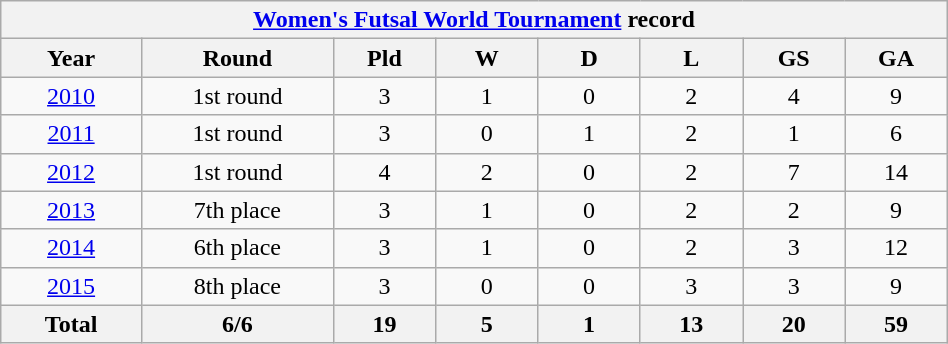<table class="wikitable" width=50% style="text-align: center;font-size:100%;">
<tr>
<th colspan=8><a href='#'>Women's Futsal World Tournament</a> record</th>
</tr>
<tr>
<th width=11%>Year</th>
<th width=15%>Round</th>
<th width=8%>Pld</th>
<th width=8%>W</th>
<th width=8%>D</th>
<th width=8%>L</th>
<th width=8%>GS</th>
<th width=8%>GA</th>
</tr>
<tr>
<td> <a href='#'>2010</a></td>
<td>1st round</td>
<td>3</td>
<td>1</td>
<td>0</td>
<td>2</td>
<td>4</td>
<td>9</td>
</tr>
<tr bgcolor=>
<td> <a href='#'>2011</a></td>
<td>1st round</td>
<td>3</td>
<td>0</td>
<td>1</td>
<td>2</td>
<td>1</td>
<td>6</td>
</tr>
<tr>
<td> <a href='#'>2012</a></td>
<td>1st round</td>
<td>4</td>
<td>2</td>
<td>0</td>
<td>2</td>
<td>7</td>
<td>14</td>
</tr>
<tr>
<td> <a href='#'>2013</a></td>
<td>7th place</td>
<td>3</td>
<td>1</td>
<td>0</td>
<td>2</td>
<td>2</td>
<td>9</td>
</tr>
<tr>
<td> <a href='#'>2014</a></td>
<td>6th place</td>
<td>3</td>
<td>1</td>
<td>0</td>
<td>2</td>
<td>3</td>
<td>12</td>
</tr>
<tr>
<td> <a href='#'>2015</a></td>
<td>8th place</td>
<td>3</td>
<td>0</td>
<td>0</td>
<td>3</td>
<td>3</td>
<td>9</td>
</tr>
<tr>
<th><strong>Total</strong></th>
<th>6/6</th>
<th>19</th>
<th>5</th>
<th>1</th>
<th>13</th>
<th>20</th>
<th>59</th>
</tr>
</table>
